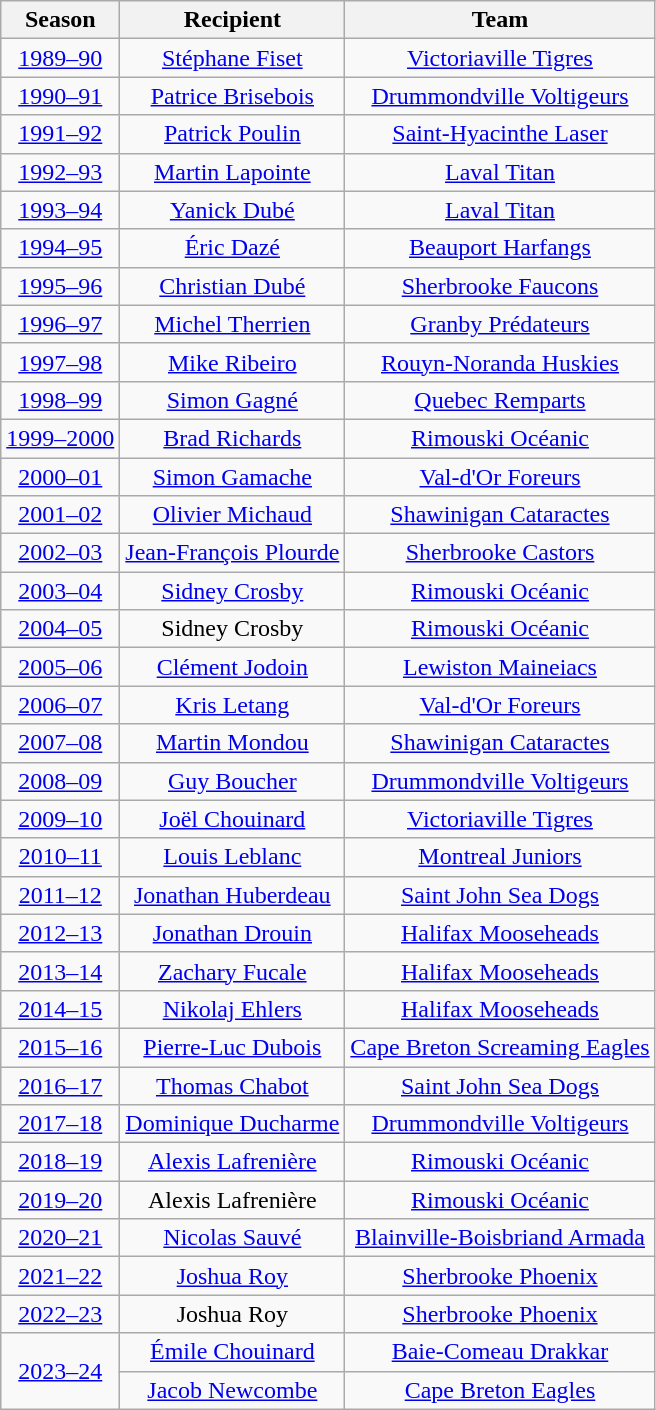<table class="wikitable" style="text-align:center">
<tr>
<th>Season</th>
<th>Recipient</th>
<th>Team</th>
</tr>
<tr>
<td><a href='#'>1989–90</a></td>
<td><a href='#'>Stéphane Fiset</a></td>
<td><a href='#'>Victoriaville Tigres</a></td>
</tr>
<tr>
<td><a href='#'>1990–91</a></td>
<td><a href='#'>Patrice Brisebois</a></td>
<td><a href='#'>Drummondville Voltigeurs</a></td>
</tr>
<tr>
<td><a href='#'>1991–92</a></td>
<td><a href='#'>Patrick Poulin</a></td>
<td><a href='#'>Saint-Hyacinthe Laser</a></td>
</tr>
<tr>
<td><a href='#'>1992–93</a></td>
<td><a href='#'>Martin Lapointe</a></td>
<td><a href='#'>Laval Titan</a></td>
</tr>
<tr>
<td><a href='#'>1993–94</a></td>
<td><a href='#'>Yanick Dubé</a></td>
<td><a href='#'>Laval Titan</a></td>
</tr>
<tr>
<td><a href='#'>1994–95</a></td>
<td><a href='#'>Éric Dazé</a></td>
<td><a href='#'>Beauport Harfangs</a></td>
</tr>
<tr>
<td><a href='#'>1995–96</a></td>
<td><a href='#'>Christian Dubé</a></td>
<td><a href='#'>Sherbrooke Faucons</a></td>
</tr>
<tr>
<td><a href='#'>1996–97</a></td>
<td><a href='#'>Michel Therrien</a></td>
<td><a href='#'>Granby Prédateurs</a></td>
</tr>
<tr>
<td><a href='#'>1997–98</a></td>
<td><a href='#'>Mike Ribeiro</a></td>
<td><a href='#'>Rouyn-Noranda Huskies</a></td>
</tr>
<tr>
<td><a href='#'>1998–99</a></td>
<td><a href='#'>Simon Gagné</a></td>
<td><a href='#'>Quebec Remparts</a></td>
</tr>
<tr>
<td><a href='#'>1999–2000</a></td>
<td><a href='#'>Brad Richards</a></td>
<td><a href='#'>Rimouski Océanic</a></td>
</tr>
<tr>
<td><a href='#'>2000–01</a></td>
<td><a href='#'>Simon Gamache</a></td>
<td><a href='#'>Val-d'Or Foreurs</a></td>
</tr>
<tr>
<td><a href='#'>2001–02</a></td>
<td><a href='#'>Olivier Michaud</a></td>
<td><a href='#'>Shawinigan Cataractes</a></td>
</tr>
<tr>
<td><a href='#'>2002–03</a></td>
<td><a href='#'>Jean-François Plourde</a></td>
<td><a href='#'>Sherbrooke Castors</a></td>
</tr>
<tr>
<td><a href='#'>2003–04</a></td>
<td><a href='#'>Sidney Crosby</a></td>
<td><a href='#'>Rimouski Océanic</a></td>
</tr>
<tr>
<td><a href='#'>2004–05</a></td>
<td>Sidney Crosby</td>
<td><a href='#'>Rimouski Océanic</a></td>
</tr>
<tr>
<td><a href='#'>2005–06</a></td>
<td><a href='#'>Clément Jodoin</a></td>
<td><a href='#'>Lewiston Maineiacs</a></td>
</tr>
<tr>
<td><a href='#'>2006–07</a></td>
<td><a href='#'>Kris Letang</a></td>
<td><a href='#'>Val-d'Or Foreurs</a></td>
</tr>
<tr>
<td><a href='#'>2007–08</a></td>
<td><a href='#'>Martin Mondou</a></td>
<td><a href='#'>Shawinigan Cataractes</a></td>
</tr>
<tr>
<td><a href='#'>2008–09</a></td>
<td><a href='#'>Guy Boucher</a></td>
<td><a href='#'>Drummondville Voltigeurs</a></td>
</tr>
<tr>
<td><a href='#'>2009–10</a></td>
<td><a href='#'>Joël Chouinard</a></td>
<td><a href='#'>Victoriaville Tigres</a></td>
</tr>
<tr>
<td><a href='#'>2010–11</a></td>
<td><a href='#'>Louis Leblanc</a></td>
<td><a href='#'>Montreal Juniors</a></td>
</tr>
<tr>
<td><a href='#'>2011–12</a></td>
<td><a href='#'>Jonathan Huberdeau</a></td>
<td><a href='#'>Saint John Sea Dogs</a></td>
</tr>
<tr>
<td><a href='#'>2012–13</a></td>
<td><a href='#'>Jonathan Drouin</a></td>
<td><a href='#'>Halifax Mooseheads</a></td>
</tr>
<tr>
<td><a href='#'>2013–14</a></td>
<td><a href='#'>Zachary Fucale</a></td>
<td><a href='#'>Halifax Mooseheads</a></td>
</tr>
<tr>
<td><a href='#'>2014–15</a></td>
<td><a href='#'>Nikolaj Ehlers</a></td>
<td><a href='#'>Halifax Mooseheads</a></td>
</tr>
<tr>
<td><a href='#'>2015–16</a></td>
<td><a href='#'>Pierre-Luc Dubois</a></td>
<td><a href='#'>Cape Breton Screaming Eagles</a></td>
</tr>
<tr>
<td><a href='#'>2016–17</a></td>
<td><a href='#'>Thomas Chabot</a></td>
<td><a href='#'>Saint John Sea Dogs</a></td>
</tr>
<tr>
<td><a href='#'>2017–18</a></td>
<td><a href='#'>Dominique Ducharme</a></td>
<td><a href='#'>Drummondville Voltigeurs</a></td>
</tr>
<tr>
<td><a href='#'>2018–19</a></td>
<td><a href='#'>Alexis Lafrenière</a></td>
<td><a href='#'>Rimouski Océanic</a></td>
</tr>
<tr>
<td><a href='#'>2019–20</a></td>
<td>Alexis Lafrenière</td>
<td><a href='#'>Rimouski Océanic</a></td>
</tr>
<tr>
<td><a href='#'>2020–21</a></td>
<td><a href='#'>Nicolas Sauvé</a></td>
<td><a href='#'>Blainville-Boisbriand Armada</a></td>
</tr>
<tr>
<td><a href='#'>2021–22</a></td>
<td><a href='#'>Joshua Roy</a></td>
<td><a href='#'>Sherbrooke Phoenix</a></td>
</tr>
<tr>
<td><a href='#'>2022–23</a></td>
<td>Joshua Roy</td>
<td><a href='#'>Sherbrooke Phoenix</a></td>
</tr>
<tr>
<td rowspan="2"><a href='#'>2023–24</a></td>
<td><a href='#'>Émile Chouinard</a></td>
<td><a href='#'>Baie-Comeau Drakkar</a></td>
</tr>
<tr>
<td><a href='#'>Jacob Newcombe</a></td>
<td><a href='#'>Cape Breton Eagles</a></td>
</tr>
</table>
